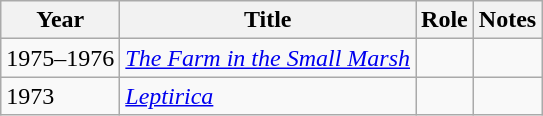<table class="wikitable sortable">
<tr>
<th>Year</th>
<th>Title</th>
<th>Role</th>
<th class="unsortable">Notes</th>
</tr>
<tr>
<td>1975–1976</td>
<td><em><a href='#'>The Farm in the Small Marsh</a></em></td>
<td></td>
<td></td>
</tr>
<tr>
<td>1973</td>
<td><em><a href='#'>Leptirica</a></em></td>
<td></td>
<td></td>
</tr>
</table>
